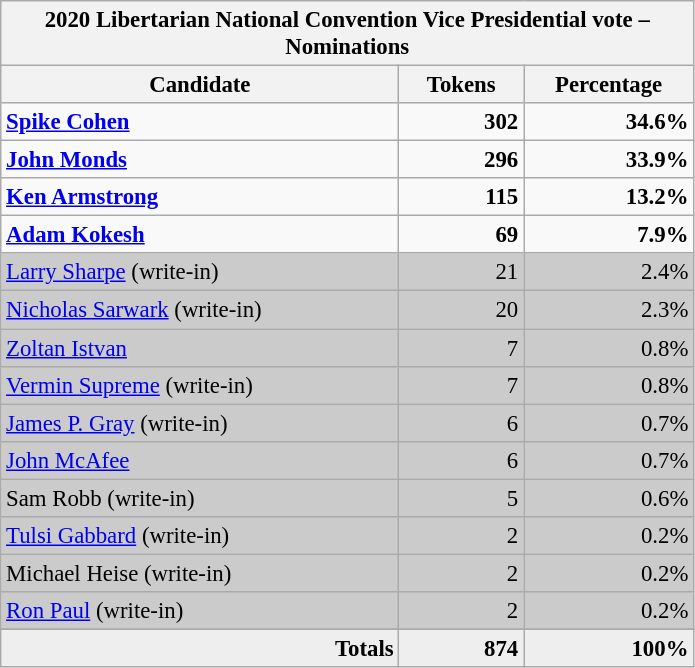<table class="wikitable" style="font-size:95%">
<tr>
<th colspan="3">2020 Libertarian National Convention Vice Presidential vote – Nominations</th>
</tr>
<tr>
<th style="width: 17em">Candidate</th>
<th style="width: 5em">Tokens</th>
<th style="width: 7em">Percentage</th>
</tr>
<tr>
<td><strong><a href='#'>Spike Cohen</a></strong></td>
<td style="text-align:right;"><strong>302</strong></td>
<td style="text-align:right;"><strong>34.6%</strong></td>
</tr>
<tr>
<td><strong><a href='#'>John Monds</a></strong></td>
<td style="text-align:right;"><strong>296</strong></td>
<td style="text-align:right;"><strong>33.9%</strong></td>
</tr>
<tr>
<td><strong><a href='#'>Ken Armstrong</a></strong></td>
<td style="text-align:right;"><strong>115</strong></td>
<td style="text-align:right;"><strong>13.2%</strong></td>
</tr>
<tr>
<td><strong><a href='#'>Adam Kokesh</a></strong></td>
<td style="text-align:right;"><strong>69</strong></td>
<td style="text-align:right;"><strong>7.9%</strong></td>
</tr>
<tr style="background:#cbcbcb">
<td><a href='#'>Larry Sharpe</a> (write-in)</td>
<td style="text-align:right;">21</td>
<td style="text-align:right;">2.4%</td>
</tr>
<tr style="background:#cbcbcb">
<td><a href='#'>Nicholas Sarwark</a> (write-in)</td>
<td style="text-align:right;">20</td>
<td style="text-align:right;">2.3%</td>
</tr>
<tr style="background:#cbcbcb">
<td><a href='#'>Zoltan Istvan</a></td>
<td style="text-align:right;">7</td>
<td style="text-align:right;">0.8%</td>
</tr>
<tr style="background:#cbcbcb">
<td><a href='#'>Vermin Supreme</a> (write-in)</td>
<td style="text-align:right;">7</td>
<td style="text-align:right;">0.8%</td>
</tr>
<tr style="background:#cbcbcb">
<td><a href='#'>James P. Gray</a> (write-in)</td>
<td style="text-align:right;">6</td>
<td style="text-align:right;">0.7%</td>
</tr>
<tr style="background:#cbcbcb">
<td><a href='#'>John McAfee</a></td>
<td style="text-align:right;">6</td>
<td style="text-align:right;">0.7%</td>
</tr>
<tr style="background:#cbcbcb">
<td>Sam Robb (write-in)</td>
<td style="text-align:right;">5</td>
<td style="text-align:right;">0.6%</td>
</tr>
<tr style="background:#cbcbcb">
<td><a href='#'>Tulsi Gabbard</a> (write-in)</td>
<td style="text-align:right;">2</td>
<td style="text-align:right;">0.2%</td>
</tr>
<tr style="background:#cbcbcb">
<td>Michael Heise (write-in)</td>
<td style="text-align:right;">2</td>
<td style="text-align:right;">0.2%</td>
</tr>
<tr style="background:#cbcbcb">
<td><a href='#'>Ron Paul</a> (write-in)</td>
<td style="text-align:right;">2</td>
<td style="text-align:right;">0.2%</td>
</tr>
<tr style="background:#cbcbcb">
</tr>
<tr style="background:#eee; text-align:right;">
<td><strong>Totals</strong></td>
<td><strong>874</strong></td>
<td><strong>100%</strong></td>
</tr>
</table>
